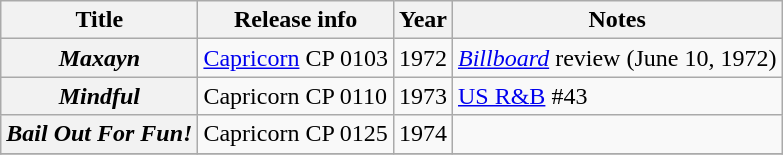<table class="wikitable plainrowheaders sortable">
<tr>
<th scope="col">Title</th>
<th scope="col">Release info</th>
<th scope="col">Year</th>
<th scope="col" class="unsortable">Notes</th>
</tr>
<tr>
<th scope="row"><em>Maxayn</em></th>
<td><a href='#'>Capricorn</a> CP 0103</td>
<td>1972</td>
<td><em><a href='#'>Billboard</a></em> review (June 10, 1972)</td>
</tr>
<tr>
<th scope="row"><em>Mindful</em></th>
<td>Capricorn CP 0110</td>
<td>1973</td>
<td><a href='#'>US R&B</a> #43</td>
</tr>
<tr>
<th scope="row"><em>Bail Out For Fun!</em></th>
<td>Capricorn CP 0125</td>
<td>1974</td>
<td></td>
</tr>
<tr>
</tr>
</table>
